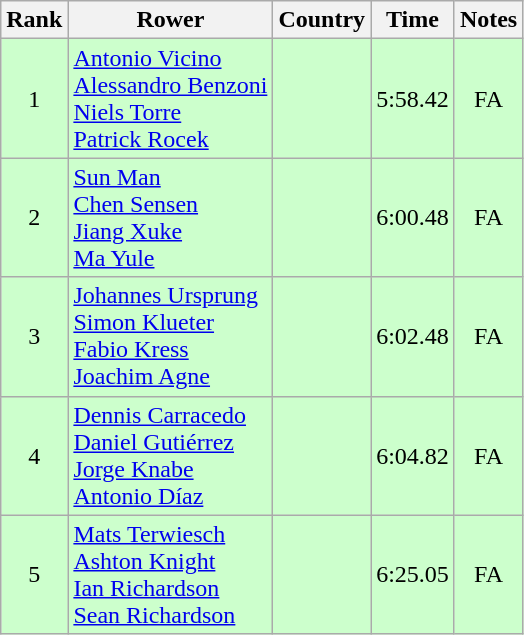<table class="wikitable" style="text-align:center">
<tr>
<th>Rank</th>
<th>Rower</th>
<th>Country</th>
<th>Time</th>
<th>Notes</th>
</tr>
<tr bgcolor=ccffcc>
<td>1</td>
<td align="left"><a href='#'>Antonio Vicino</a><br><a href='#'>Alessandro Benzoni</a><br><a href='#'>Niels Torre</a><br><a href='#'>Patrick Rocek</a></td>
<td align="left"></td>
<td>5:58.42</td>
<td>FA</td>
</tr>
<tr bgcolor=ccffcc>
<td>2</td>
<td align="left"><a href='#'>Sun Man</a><br><a href='#'>Chen Sensen</a><br><a href='#'>Jiang Xuke</a><br><a href='#'>Ma Yule</a></td>
<td align="left"></td>
<td>6:00.48</td>
<td>FA</td>
</tr>
<tr bgcolor=ccffcc>
<td>3</td>
<td align="left"><a href='#'>Johannes Ursprung</a><br><a href='#'>Simon Klueter</a><br><a href='#'>Fabio Kress</a><br><a href='#'>Joachim Agne</a></td>
<td align="left"></td>
<td>6:02.48</td>
<td>FA</td>
</tr>
<tr bgcolor=ccffcc>
<td>4</td>
<td align="left"><a href='#'>Dennis Carracedo</a><br><a href='#'>Daniel Gutiérrez</a><br><a href='#'>Jorge Knabe</a><br><a href='#'>Antonio Díaz</a></td>
<td align="left"></td>
<td>6:04.82</td>
<td>FA</td>
</tr>
<tr bgcolor=ccffcc>
<td>5</td>
<td align="left"><a href='#'>Mats Terwiesch</a><br><a href='#'>Ashton Knight</a><br><a href='#'>Ian Richardson</a><br><a href='#'>Sean Richardson</a></td>
<td align="left"></td>
<td>6:25.05</td>
<td>FA</td>
</tr>
</table>
